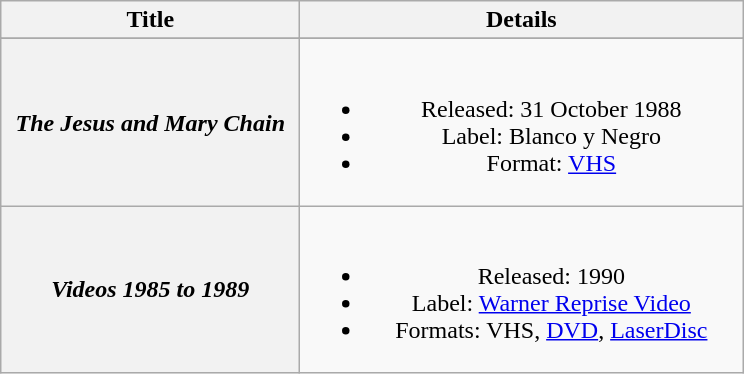<table class="wikitable plainrowheaders" style="text-align:center">
<tr>
<th scope="col" style="width:12em;">Title</th>
<th scope="col" style="width:18em;">Details</th>
</tr>
<tr>
</tr>
<tr>
<th scope="row"><em>The Jesus and Mary Chain</em></th>
<td><br><ul><li>Released: 31 October 1988</li><li>Label: Blanco y Negro</li><li>Format: <a href='#'>VHS</a></li></ul></td>
</tr>
<tr>
<th scope="row"><em>Videos 1985 to 1989</em></th>
<td><br><ul><li>Released: 1990</li><li>Label: <a href='#'>Warner Reprise Video</a></li><li>Formats: VHS, <a href='#'>DVD</a>, <a href='#'>LaserDisc</a></li></ul></td>
</tr>
</table>
